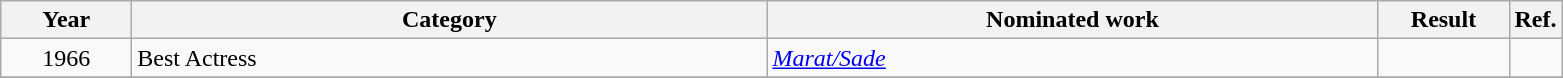<table class="wikitable">
<tr>
<th scope="col" style="width:5em;">Year</th>
<th scope="col" style="width:26em;">Category</th>
<th scope="col" style="width:25em;">Nominated work</th>
<th scope="col" style="width:5em;">Result</th>
<th>Ref.</th>
</tr>
<tr>
<td style="text-align:center;">1966</td>
<td>Best Actress</td>
<td><em><a href='#'>Marat/Sade</a></em></td>
<td></td>
<td></td>
</tr>
<tr>
</tr>
</table>
